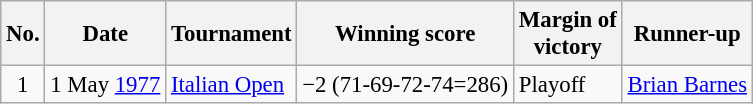<table class="wikitable" style="font-size:95%;">
<tr>
<th>No.</th>
<th>Date</th>
<th>Tournament</th>
<th>Winning score</th>
<th>Margin of<br>victory</th>
<th>Runner-up</th>
</tr>
<tr>
<td align=center>1</td>
<td align=right>1 May <a href='#'>1977</a></td>
<td><a href='#'>Italian Open</a></td>
<td>−2 (71-69-72-74=286)</td>
<td>Playoff</td>
<td> <a href='#'>Brian Barnes</a></td>
</tr>
</table>
